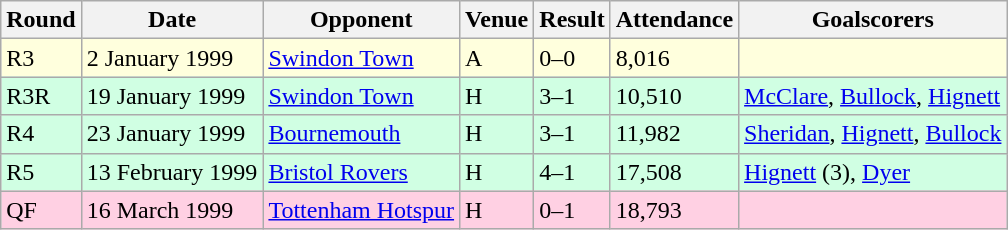<table class="wikitable">
<tr>
<th>Round</th>
<th>Date</th>
<th>Opponent</th>
<th>Venue</th>
<th>Result</th>
<th>Attendance</th>
<th>Goalscorers</th>
</tr>
<tr style="background-color: #ffffdd;">
<td>R3</td>
<td>2 January 1999</td>
<td><a href='#'>Swindon Town</a></td>
<td>A</td>
<td>0–0</td>
<td>8,016</td>
<td></td>
</tr>
<tr style="background-color: #d0ffe3;">
<td>R3R</td>
<td>19 January 1999</td>
<td><a href='#'>Swindon Town</a></td>
<td>H</td>
<td>3–1</td>
<td>10,510</td>
<td><a href='#'>McClare</a>, <a href='#'>Bullock</a>, <a href='#'>Hignett</a></td>
</tr>
<tr style="background-color: #d0ffe3;">
<td>R4</td>
<td>23 January 1999</td>
<td><a href='#'>Bournemouth</a></td>
<td>H</td>
<td>3–1</td>
<td>11,982</td>
<td><a href='#'>Sheridan</a>, <a href='#'>Hignett</a>, <a href='#'>Bullock</a></td>
</tr>
<tr style="background-color: #d0ffe3;">
<td>R5</td>
<td>13 February 1999</td>
<td><a href='#'>Bristol Rovers</a></td>
<td>H</td>
<td>4–1</td>
<td>17,508</td>
<td><a href='#'>Hignett</a> (3), <a href='#'>Dyer</a></td>
</tr>
<tr style="background-color: #ffd0e3;">
<td>QF</td>
<td>16 March 1999</td>
<td><a href='#'>Tottenham Hotspur</a></td>
<td>H</td>
<td>0–1</td>
<td>18,793</td>
<td></td>
</tr>
</table>
